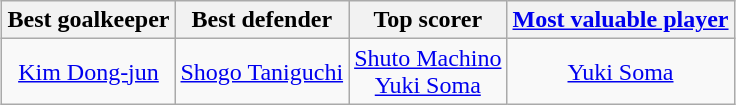<table class="wikitable" style="margin: 0 auto;">
<tr>
<th>Best goalkeeper</th>
<th>Best defender</th>
<th>Top scorer</th>
<th><a href='#'>Most valuable player</a></th>
</tr>
<tr>
<td align=center> <a href='#'>Kim Dong-jun</a></td>
<td align=center> <a href='#'>Shogo Taniguchi</a></td>
<td align=center> <a href='#'>Shuto Machino</a><br> <a href='#'>Yuki Soma</a></td>
<td align=center> <a href='#'>Yuki Soma</a></td>
</tr>
</table>
